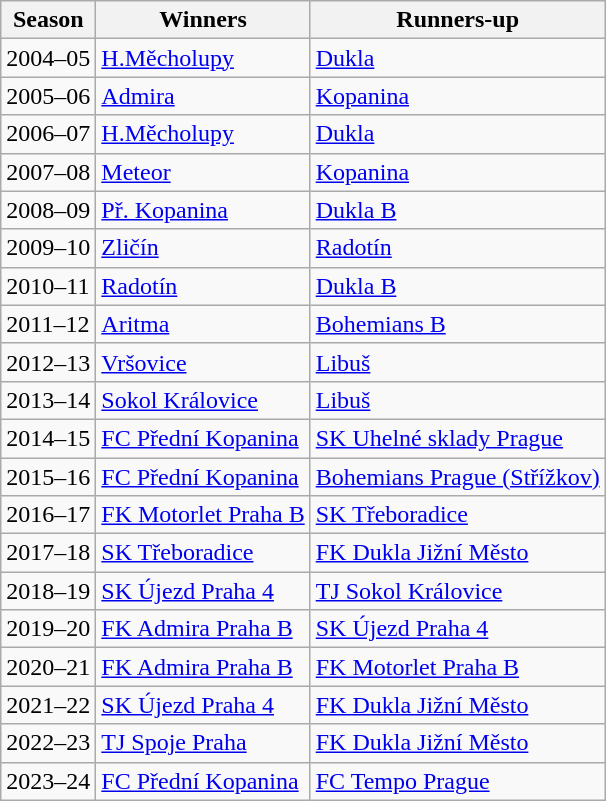<table class="wikitable">
<tr>
<th>Season</th>
<th>Winners</th>
<th>Runners-up</th>
</tr>
<tr>
<td>2004–05</td>
<td><a href='#'>H.Měcholupy</a></td>
<td><a href='#'>Dukla</a></td>
</tr>
<tr>
<td>2005–06</td>
<td><a href='#'>Admira</a></td>
<td><a href='#'>Kopanina</a></td>
</tr>
<tr>
<td>2006–07</td>
<td><a href='#'>H.Měcholupy</a></td>
<td><a href='#'>Dukla</a></td>
</tr>
<tr>
<td>2007–08</td>
<td><a href='#'>Meteor</a></td>
<td><a href='#'>Kopanina</a></td>
</tr>
<tr>
<td>2008–09</td>
<td><a href='#'>Př. Kopanina</a></td>
<td><a href='#'>Dukla B</a></td>
</tr>
<tr>
<td>2009–10</td>
<td><a href='#'>Zličín</a></td>
<td><a href='#'>Radotín</a></td>
</tr>
<tr>
<td>2010–11</td>
<td><a href='#'>Radotín</a></td>
<td><a href='#'>Dukla B</a></td>
</tr>
<tr>
<td>2011–12</td>
<td><a href='#'>Aritma</a></td>
<td><a href='#'>Bohemians B</a></td>
</tr>
<tr>
<td>2012–13</td>
<td><a href='#'>Vršovice</a></td>
<td><a href='#'>Libuš</a></td>
</tr>
<tr>
<td>2013–14</td>
<td><a href='#'>Sokol Královice</a></td>
<td><a href='#'>Libuš</a></td>
</tr>
<tr>
<td>2014–15</td>
<td><a href='#'>FC Přední Kopanina</a></td>
<td><a href='#'>SK Uhelné sklady Prague</a></td>
</tr>
<tr>
<td>2015–16</td>
<td><a href='#'>FC Přední Kopanina</a></td>
<td><a href='#'>Bohemians Prague (Střížkov)</a></td>
</tr>
<tr>
<td>2016–17</td>
<td><a href='#'>FK Motorlet Praha B</a></td>
<td><a href='#'>SK Třeboradice</a></td>
</tr>
<tr>
<td>2017–18</td>
<td><a href='#'>SK Třeboradice</a></td>
<td><a href='#'>FK Dukla Jižní Město</a></td>
</tr>
<tr>
<td>2018–19</td>
<td><a href='#'>SK Újezd Praha 4</a></td>
<td><a href='#'>TJ Sokol Královice</a></td>
</tr>
<tr>
<td>2019–20</td>
<td><a href='#'>FK Admira Praha B</a></td>
<td><a href='#'>SK Újezd Praha 4</a></td>
</tr>
<tr>
<td>2020–21</td>
<td><a href='#'>FK Admira Praha B</a></td>
<td><a href='#'>FK Motorlet Praha B</a></td>
</tr>
<tr>
<td>2021–22</td>
<td><a href='#'>SK Újezd Praha 4</a></td>
<td><a href='#'>FK Dukla Jižní Město</a></td>
</tr>
<tr>
<td>2022–23</td>
<td><a href='#'>TJ Spoje Praha</a></td>
<td><a href='#'>FK Dukla Jižní Město</a></td>
</tr>
<tr>
<td>2023–24</td>
<td><a href='#'>FC Přední Kopanina</a></td>
<td><a href='#'>FC Tempo Prague</a></td>
</tr>
</table>
